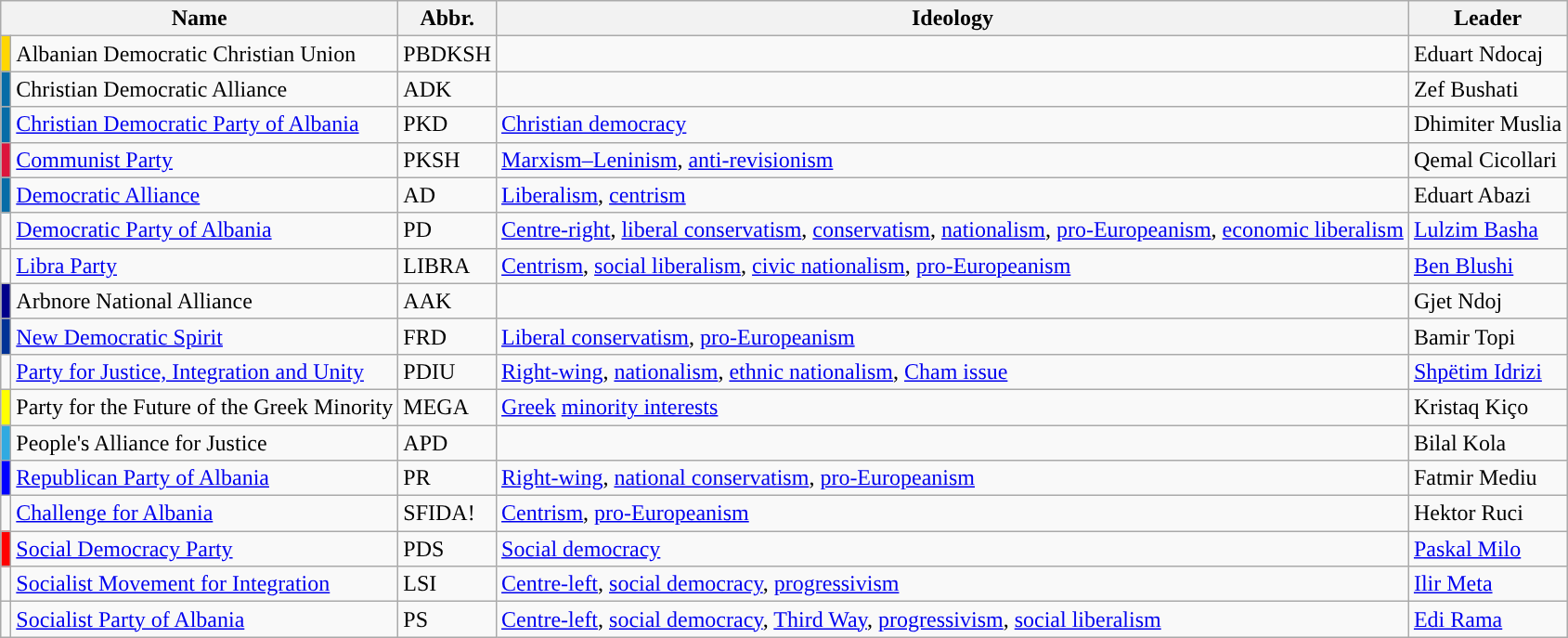<table class="wikitable sortable">
<tr>
<th colspan=2>Name</th>
<th>Abbr.</th>
<th>Ideology</th>
<th>Leader</th>
</tr>
<tr>
<td style="background:#FFD700;"></td>
<td>Albanian Democratic Christian Union</td>
<td>PBDKSH</td>
<td></td>
<td>Eduart Ndocaj</td>
</tr>
<tr>
<td style="background:#076CA7;"></td>
<td>Christian Democratic Alliance</td>
<td>ADK</td>
<td></td>
<td>Zef Bushati</td>
</tr>
<tr>
<td style="background:#076CA7;"></td>
<td><a href='#'>Christian Democratic Party of Albania</a></td>
<td>PKD</td>
<td><a href='#'>Christian democracy</a></td>
<td>Dhimiter Muslia</td>
</tr>
<tr>
<td style="background:#DC143C;"></td>
<td><a href='#'>Communist Party</a></td>
<td>PKSH</td>
<td><a href='#'>Marxism–Leninism</a>, <a href='#'>anti-revisionism</a></td>
<td>Qemal Cicollari</td>
</tr>
<tr>
<td style="background:#076CA7;"></td>
<td><a href='#'>Democratic Alliance</a></td>
<td>AD</td>
<td><a href='#'>Liberalism</a>, <a href='#'>centrism</a></td>
<td>Eduart Abazi</td>
</tr>
<tr>
<td style="background-color: "></td>
<td><a href='#'>Democratic Party of Albania</a></td>
<td>PD</td>
<td><a href='#'>Centre-right</a>, <a href='#'>liberal conservatism</a>, <a href='#'>conservatism</a>, <a href='#'>nationalism</a>, <a href='#'>pro-Europeanism</a>, <a href='#'>economic liberalism</a></td>
<td><a href='#'>Lulzim Basha</a></td>
</tr>
<tr>
<td style="background-color: "></td>
<td><a href='#'>Libra Party</a></td>
<td>LIBRA</td>
<td><a href='#'>Centrism</a>, <a href='#'>social liberalism</a>, <a href='#'>civic nationalism</a>, <a href='#'>pro-Europeanism</a></td>
<td><a href='#'>Ben Blushi</a></td>
</tr>
<tr>
<td style="background:#00008B;"></td>
<td>Arbnore National Alliance</td>
<td>AAK</td>
<td></td>
<td>Gjet Ndoj</td>
</tr>
<tr>
<td style="background:#003296;"></td>
<td><a href='#'>New Democratic Spirit</a></td>
<td>FRD</td>
<td><a href='#'>Liberal conservatism</a>, <a href='#'>pro-Europeanism</a></td>
<td>Bamir Topi</td>
</tr>
<tr>
<td style="background-color: "></td>
<td><a href='#'>Party for Justice, Integration and Unity</a></td>
<td>PDIU</td>
<td><a href='#'>Right-wing</a>, <a href='#'>nationalism</a>, <a href='#'>ethnic nationalism</a>, <a href='#'>Cham issue</a></td>
<td><a href='#'>Shpëtim Idrizi</a></td>
</tr>
<tr>
<td style="background:#FFFF00;"></td>
<td>Party for the Future of the Greek Minority</td>
<td>MEGA</td>
<td><a href='#'>Greek</a> <a href='#'>minority interests</a></td>
<td>Kristaq Kiço</td>
</tr>
<tr>
<td style="background:#30AAE1;"></td>
<td>People's Alliance for Justice</td>
<td>APD</td>
<td></td>
<td>Bilal Kola</td>
</tr>
<tr>
<td style="background-color: Blue"></td>
<td><a href='#'>Republican Party of Albania</a></td>
<td>PR</td>
<td><a href='#'>Right-wing</a>, <a href='#'>national conservatism</a>, <a href='#'>pro-Europeanism</a></td>
<td>Fatmir Mediu</td>
</tr>
<tr>
<td style="background-color: "></td>
<td><a href='#'>Challenge for Albania</a></td>
<td>SFIDA!</td>
<td><a href='#'>Centrism</a>, <a href='#'>pro-Europeanism</a></td>
<td>Hektor Ruci</td>
</tr>
<tr>
<td style="background:#FF0000;"></td>
<td><a href='#'>Social Democracy Party</a></td>
<td>PDS</td>
<td><a href='#'>Social democracy</a></td>
<td><a href='#'>Paskal Milo</a></td>
</tr>
<tr>
<td style="background-color: "></td>
<td><a href='#'>Socialist Movement for Integration</a></td>
<td>LSI</td>
<td><a href='#'>Centre-left</a>, <a href='#'>social democracy</a>, <a href='#'>progressivism</a></td>
<td><a href='#'>Ilir Meta</a></td>
</tr>
<tr>
<td style="background-color: "></td>
<td><a href='#'>Socialist Party of Albania</a></td>
<td>PS</td>
<td><a href='#'>Centre-left</a>, <a href='#'>social democracy</a>, <a href='#'>Third Way</a>, <a href='#'>progressivism</a>, <a href='#'>social liberalism</a></td>
<td><a href='#'>Edi Rama</a></td>
</tr>
</table>
